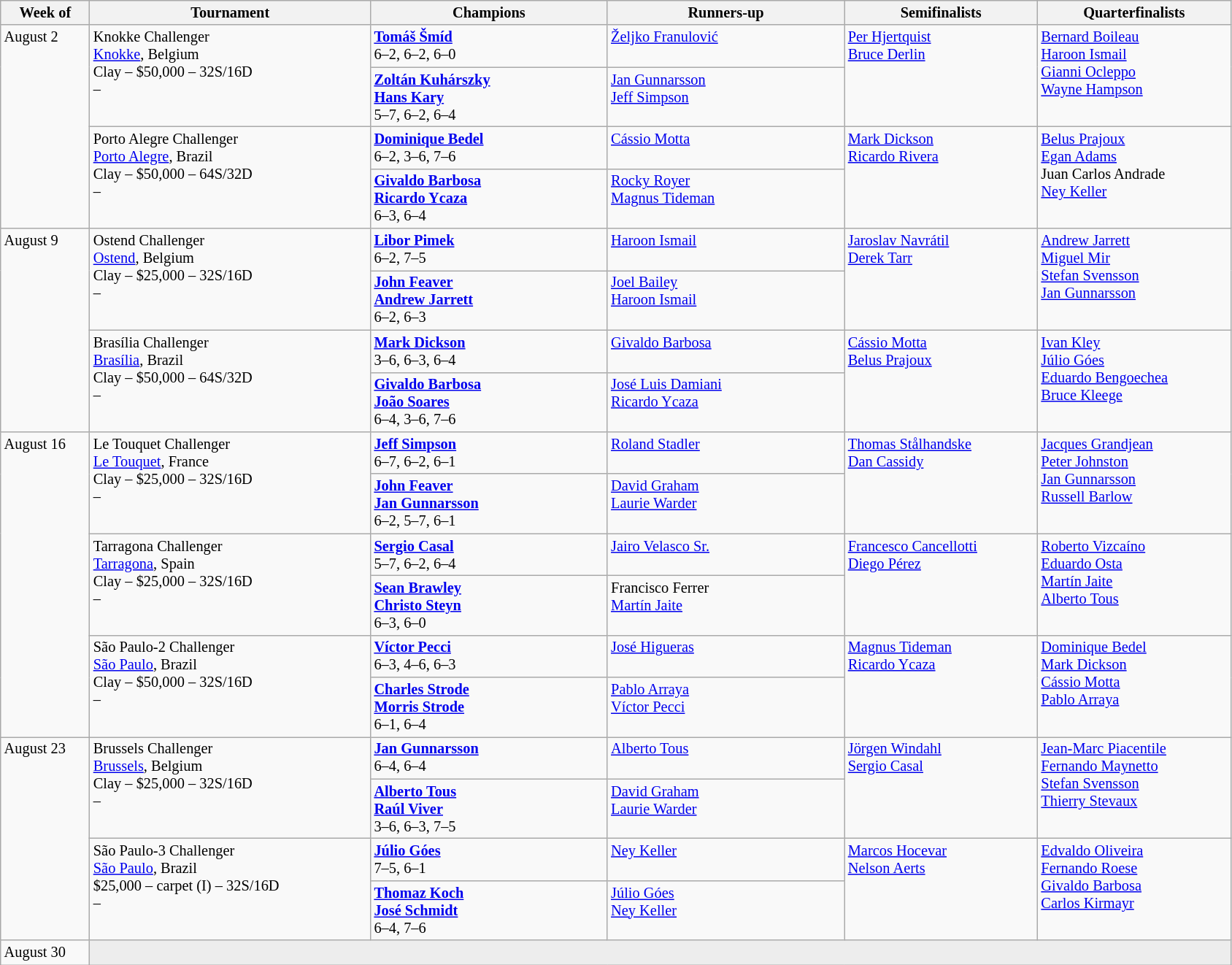<table class="wikitable" style="font-size:85%;">
<tr>
<th width="75">Week of</th>
<th width="250">Tournament</th>
<th width="210">Champions</th>
<th width="210">Runners-up</th>
<th width="170">Semifinalists</th>
<th width="170">Quarterfinalists</th>
</tr>
<tr valign="top">
<td rowspan="4">August 2</td>
<td rowspan="2">Knokke Challenger<br> <a href='#'>Knokke</a>, Belgium<br>Clay – $50,000 – 32S/16D<br>  – </td>
<td> <strong><a href='#'>Tomáš Šmíd</a></strong> <br>6–2, 6–2, 6–0</td>
<td> <a href='#'>Željko Franulović</a></td>
<td rowspan="2"> <a href='#'>Per Hjertquist</a> <br>  <a href='#'>Bruce Derlin</a></td>
<td rowspan="2"> <a href='#'>Bernard Boileau</a> <br>  <a href='#'>Haroon Ismail</a> <br> <a href='#'>Gianni Ocleppo</a> <br>  <a href='#'>Wayne Hampson</a></td>
</tr>
<tr valign="top">
<td> <strong><a href='#'>Zoltán Kuhárszky</a></strong> <br> <strong><a href='#'>Hans Kary</a></strong><br>5–7, 6–2, 6–4</td>
<td> <a href='#'>Jan Gunnarsson</a> <br> <a href='#'>Jeff Simpson</a></td>
</tr>
<tr valign="top">
<td rowspan="2">Porto Alegre Challenger<br> <a href='#'>Porto Alegre</a>, Brazil<br>Clay – $50,000 – 64S/32D<br>  – </td>
<td> <strong><a href='#'>Dominique Bedel</a></strong> <br>6–2, 3–6, 7–6</td>
<td> <a href='#'>Cássio Motta</a></td>
<td rowspan="2"> <a href='#'>Mark Dickson</a> <br>  <a href='#'>Ricardo Rivera</a></td>
<td rowspan="2"> <a href='#'>Belus Prajoux</a> <br>  <a href='#'>Egan Adams</a> <br> Juan Carlos Andrade <br>  <a href='#'>Ney Keller</a></td>
</tr>
<tr valign="top">
<td> <strong><a href='#'>Givaldo Barbosa</a></strong> <br> <strong><a href='#'>Ricardo Ycaza</a></strong><br>6–3, 6–4</td>
<td> <a href='#'>Rocky Royer</a> <br> <a href='#'>Magnus Tideman</a></td>
</tr>
<tr valign="top">
<td rowspan="4">August 9</td>
<td rowspan="2">Ostend Challenger<br> <a href='#'>Ostend</a>, Belgium<br>Clay – $25,000 – 32S/16D<br>  – </td>
<td> <strong><a href='#'>Libor Pimek</a></strong> <br>6–2, 7–5</td>
<td> <a href='#'>Haroon Ismail</a></td>
<td rowspan="2"> <a href='#'>Jaroslav Navrátil</a> <br>  <a href='#'>Derek Tarr</a></td>
<td rowspan="2"> <a href='#'>Andrew Jarrett</a> <br>  <a href='#'>Miguel Mir</a> <br> <a href='#'>Stefan Svensson</a> <br>  <a href='#'>Jan Gunnarsson</a></td>
</tr>
<tr valign="top">
<td> <strong><a href='#'>John Feaver</a></strong> <br> <strong><a href='#'>Andrew Jarrett</a></strong><br>6–2, 6–3</td>
<td> <a href='#'>Joel Bailey</a> <br> <a href='#'>Haroon Ismail</a></td>
</tr>
<tr valign="top">
<td rowspan="2">Brasília Challenger<br> <a href='#'>Brasília</a>, Brazil<br>Clay – $50,000 – 64S/32D<br>  – </td>
<td> <strong><a href='#'>Mark Dickson</a></strong> <br>3–6, 6–3, 6–4</td>
<td> <a href='#'>Givaldo Barbosa</a></td>
<td rowspan="2"> <a href='#'>Cássio Motta</a> <br>  <a href='#'>Belus Prajoux</a></td>
<td rowspan="2"> <a href='#'>Ivan Kley</a> <br>  <a href='#'>Júlio Góes</a> <br> <a href='#'>Eduardo Bengoechea</a> <br>  <a href='#'>Bruce Kleege</a></td>
</tr>
<tr valign="top">
<td> <strong><a href='#'>Givaldo Barbosa</a></strong> <br> <strong><a href='#'>João Soares</a></strong><br>6–4, 3–6, 7–6</td>
<td> <a href='#'>José Luis Damiani</a> <br> <a href='#'>Ricardo Ycaza</a></td>
</tr>
<tr valign="top">
<td rowspan="6">August 16</td>
<td rowspan="2">Le Touquet Challenger<br> <a href='#'>Le Touquet</a>, France<br>Clay – $25,000 – 32S/16D<br>  – </td>
<td> <strong><a href='#'>Jeff Simpson</a></strong> <br>6–7, 6–2, 6–1</td>
<td> <a href='#'>Roland Stadler</a></td>
<td rowspan="2"> <a href='#'>Thomas Stålhandske</a> <br>  <a href='#'>Dan Cassidy</a></td>
<td rowspan="2"> <a href='#'>Jacques Grandjean</a> <br>  <a href='#'>Peter Johnston</a> <br> <a href='#'>Jan Gunnarsson</a> <br>  <a href='#'>Russell Barlow</a></td>
</tr>
<tr valign="top">
<td> <strong><a href='#'>John Feaver</a></strong> <br> <strong><a href='#'>Jan Gunnarsson</a></strong><br>6–2, 5–7, 6–1</td>
<td> <a href='#'>David Graham</a> <br> <a href='#'>Laurie Warder</a></td>
</tr>
<tr valign="top">
<td rowspan="2">Tarragona Challenger<br> <a href='#'>Tarragona</a>, Spain<br>Clay – $25,000 – 32S/16D<br>  – </td>
<td> <strong><a href='#'>Sergio Casal</a></strong> <br>5–7, 6–2, 6–4</td>
<td> <a href='#'>Jairo Velasco Sr.</a></td>
<td rowspan="2"> <a href='#'>Francesco Cancellotti</a> <br>  <a href='#'>Diego Pérez</a></td>
<td rowspan="2"> <a href='#'>Roberto Vizcaíno</a> <br>  <a href='#'>Eduardo Osta</a> <br> <a href='#'>Martín Jaite</a> <br>  <a href='#'>Alberto Tous</a></td>
</tr>
<tr valign="top">
<td> <strong><a href='#'>Sean Brawley</a></strong> <br> <strong><a href='#'>Christo Steyn</a></strong><br>6–3, 6–0</td>
<td> Francisco Ferrer <br> <a href='#'>Martín Jaite</a></td>
</tr>
<tr valign="top">
<td rowspan="2">São Paulo-2 Challenger<br> <a href='#'>São Paulo</a>, Brazil<br>Clay – $50,000 – 32S/16D<br>  – </td>
<td> <strong><a href='#'>Víctor Pecci</a></strong> <br>6–3, 4–6, 6–3</td>
<td> <a href='#'>José Higueras</a></td>
<td rowspan="2"> <a href='#'>Magnus Tideman</a> <br>  <a href='#'>Ricardo Ycaza</a></td>
<td rowspan="2"> <a href='#'>Dominique Bedel</a> <br>  <a href='#'>Mark Dickson</a> <br> <a href='#'>Cássio Motta</a> <br>  <a href='#'>Pablo Arraya</a></td>
</tr>
<tr valign="top">
<td> <strong><a href='#'>Charles Strode</a></strong> <br> <strong><a href='#'>Morris Strode</a></strong><br>6–1, 6–4</td>
<td> <a href='#'>Pablo Arraya</a> <br> <a href='#'>Víctor Pecci</a></td>
</tr>
<tr valign="top">
<td rowspan="4">August 23</td>
<td rowspan="2">Brussels Challenger<br> <a href='#'>Brussels</a>, Belgium<br>Clay – $25,000 – 32S/16D<br>  – </td>
<td> <strong><a href='#'>Jan Gunnarsson</a></strong> <br>6–4, 6–4</td>
<td> <a href='#'>Alberto Tous</a></td>
<td rowspan="2"> <a href='#'>Jörgen Windahl</a> <br>  <a href='#'>Sergio Casal</a></td>
<td rowspan="2"> <a href='#'>Jean-Marc Piacentile</a> <br>  <a href='#'>Fernando Maynetto</a> <br> <a href='#'>Stefan Svensson</a> <br>  <a href='#'>Thierry Stevaux</a></td>
</tr>
<tr valign="top">
<td> <strong><a href='#'>Alberto Tous</a></strong> <br> <strong><a href='#'>Raúl Viver</a></strong><br>3–6, 6–3, 7–5</td>
<td> <a href='#'>David Graham</a> <br> <a href='#'>Laurie Warder</a></td>
</tr>
<tr valign="top">
<td rowspan="2">São Paulo-3 Challenger<br> <a href='#'>São Paulo</a>, Brazil<br>$25,000 – carpet (I) – 32S/16D<br>  – </td>
<td> <strong><a href='#'>Júlio Góes</a></strong> <br>7–5, 6–1</td>
<td> <a href='#'>Ney Keller</a></td>
<td rowspan="2"> <a href='#'>Marcos Hocevar</a> <br>  <a href='#'>Nelson Aerts</a></td>
<td rowspan="2"> <a href='#'>Edvaldo Oliveira</a> <br>  <a href='#'>Fernando Roese</a> <br> <a href='#'>Givaldo Barbosa</a> <br>  <a href='#'>Carlos Kirmayr</a></td>
</tr>
<tr valign="top">
<td> <strong><a href='#'>Thomaz Koch</a></strong> <br> <strong><a href='#'>José Schmidt</a></strong><br>6–4, 7–6</td>
<td> <a href='#'>Júlio Góes</a> <br> <a href='#'>Ney Keller</a></td>
</tr>
<tr valign="top">
<td rowspan="1">August 30</td>
<td colspan="5" bgcolor="#ededed"></td>
</tr>
</table>
